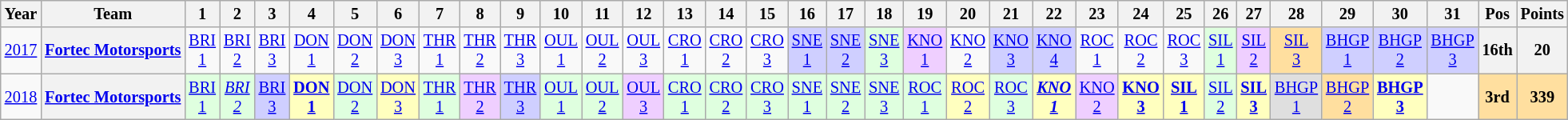<table class="wikitable" style="text-align:center; font-size:85%">
<tr>
<th>Year</th>
<th>Team</th>
<th>1</th>
<th>2</th>
<th>3</th>
<th>4</th>
<th>5</th>
<th>6</th>
<th>7</th>
<th>8</th>
<th>9</th>
<th>10</th>
<th>11</th>
<th>12</th>
<th>13</th>
<th>14</th>
<th>15</th>
<th>16</th>
<th>17</th>
<th>18</th>
<th>19</th>
<th>20</th>
<th>21</th>
<th>22</th>
<th>23</th>
<th>24</th>
<th>25</th>
<th>26</th>
<th>27</th>
<th>28</th>
<th>29</th>
<th>30</th>
<th>31</th>
<th>Pos</th>
<th>Points</th>
</tr>
<tr>
<td><a href='#'>2017</a></td>
<th nowrap><a href='#'>Fortec Motorsports</a></th>
<td style="background:#;"><a href='#'>BRI<br>1</a></td>
<td style="background:#;"><a href='#'>BRI<br>2</a></td>
<td style="background:#;"><a href='#'>BRI<br>3</a></td>
<td style="background:#;"><a href='#'>DON<br>1</a></td>
<td style="background:#;"><a href='#'>DON<br>2</a></td>
<td style="background:#;"><a href='#'>DON<br>3</a></td>
<td style="background:#;"><a href='#'>THR<br>1</a></td>
<td style="background:#;"><a href='#'>THR<br>2</a></td>
<td style="background:#;"><a href='#'>THR<br>3</a></td>
<td style="background:#;"><a href='#'>OUL<br>1</a></td>
<td style="background:#;"><a href='#'>OUL<br>2</a></td>
<td style="background:#;"><a href='#'>OUL<br>3</a></td>
<td style="background:#;"><a href='#'>CRO<br>1</a></td>
<td style="background:#;"><a href='#'>CRO<br>2</a></td>
<td style="background:#;"><a href='#'>CRO<br>3</a></td>
<td style="background:#CFCFFF;"><a href='#'>SNE<br>1</a><br></td>
<td style="background:#CFCFFF;"><a href='#'>SNE<br>2</a><br></td>
<td style="background:#DFFFDF;"><a href='#'>SNE<br>3</a><br></td>
<td style="background:#EFCFFF;"><a href='#'>KNO<br>1</a><br></td>
<td style="background:#;"><a href='#'>KNO<br>2</a></td>
<td style="background:#CFCFFF;"><a href='#'>KNO<br>3</a><br></td>
<td style="background:#CFCFFF;"><a href='#'>KNO<br>4</a><br></td>
<td style="background:#;"><a href='#'>ROC<br>1</a></td>
<td style="background:#;"><a href='#'>ROC<br>2</a></td>
<td style="background:#;"><a href='#'>ROC<br>3</a></td>
<td style="background:#DFFFDF;"><a href='#'>SIL<br>1</a><br></td>
<td style="background:#EFCFFF;"><a href='#'>SIL<br>2</a><br></td>
<td style="background:#FFDF9F;"><a href='#'>SIL<br>3</a><br></td>
<td style="background:#CFCFFF;"><a href='#'>BHGP<br>1</a><br></td>
<td style="background:#CFCFFF;"><a href='#'>BHGP<br>2</a><br></td>
<td style="background:#CFCFFF;"><a href='#'>BHGP<br>3</a><br></td>
<th>16th</th>
<th>20</th>
</tr>
<tr>
<td><a href='#'>2018</a></td>
<th nowrap><a href='#'>Fortec Motorsports</a></th>
<td style="background:#DFFFDF;"><a href='#'>BRI<br>1</a><br></td>
<td style="background:#DFFFDF;"><em><a href='#'>BRI<br>2</a></em><br></td>
<td style="background:#CFCFFF;"><a href='#'>BRI<br>3</a><br></td>
<td style="background:#FFFFBF;"><strong><a href='#'>DON<br>1</a></strong><br></td>
<td style="background:#DFFFDF;"><a href='#'>DON<br>2</a><br></td>
<td style="background:#FFFFBF;"><a href='#'>DON<br>3</a><br></td>
<td style="background:#DFFFDF;"><a href='#'>THR<br>1</a><br></td>
<td style="background:#EFCFFF;"><a href='#'>THR<br>2</a><br></td>
<td style="background:#CFCFFF;"><a href='#'>THR<br>3</a><br></td>
<td style="background:#DFFFDF;"><a href='#'>OUL<br>1</a><br></td>
<td style="background:#DFFFDF;"><a href='#'>OUL<br>2</a><br></td>
<td style="background:#EFCFFF;"><a href='#'>OUL<br>3</a><br></td>
<td style="background:#DFFFDF;"><a href='#'>CRO<br>1</a><br></td>
<td style="background:#DFFFDF;"><a href='#'>CRO<br>2</a><br></td>
<td style="background:#DFFFDF;"><a href='#'>CRO<br>3</a><br></td>
<td style="background:#DFFFDF;"><a href='#'>SNE<br>1</a><br></td>
<td style="background:#DFFFDF;"><a href='#'>SNE<br>2</a><br></td>
<td style="background:#DFFFDF;"><a href='#'>SNE<br>3</a><br></td>
<td style="background:#DFFFDF;"><a href='#'>ROC<br>1</a><br></td>
<td style="background:#FFFFBF;"><a href='#'>ROC<br>2</a><br></td>
<td style="background:#DFFFDF;"><a href='#'>ROC<br>3</a><br></td>
<td style="background:#FFFFBF;"><strong><em><a href='#'>KNO<br>1</a></em></strong><br></td>
<td style="background:#EFCFFF;"><a href='#'>KNO<br>2</a><br></td>
<td style="background:#FFFFBF;"><strong><a href='#'>KNO<br>3</a></strong><br></td>
<td style="background:#FFFFBF;"><strong><a href='#'>SIL<br>1</a></strong><br></td>
<td style="background:#DFFFDF;"><a href='#'>SIL<br>2</a><br></td>
<td style="background:#FFFFBF;"><strong><a href='#'>SIL<br>3</a></strong><br></td>
<td style="background:#DFDFDF;"><a href='#'>BHGP<br>1</a><br></td>
<td style="background:#FFDF9F;"><a href='#'>BHGP<br>2</a><br></td>
<td style="background:#FFFFBF;"><strong><a href='#'>BHGP<br>3</a></strong><br></td>
<td></td>
<th style="background:#FFDF9F;">3rd</th>
<th style="background:#FFDF9F;">339</th>
</tr>
</table>
